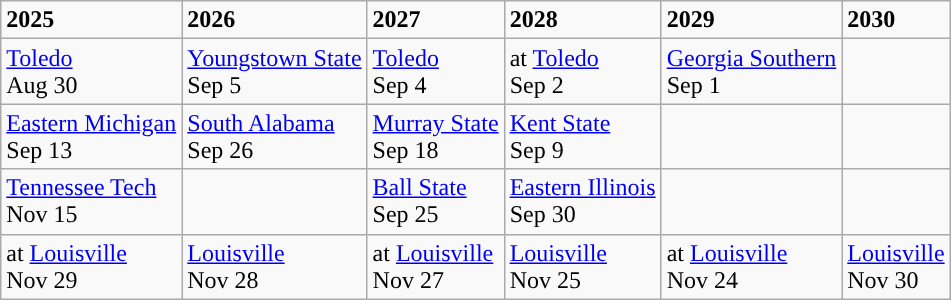<table class="wikitable">
<tr>
<td><strong>2025</strong></td>
<td><strong>2026</strong></td>
<td><strong>2027</strong></td>
<td><strong>2028</strong></td>
<td><strong>2029</strong></td>
<td><strong>2030</strong></td>
</tr>
<tr>
<td><a href='#'>Toledo</a> <br> Aug 30</td>
<td><a href='#'>Youngstown State</a> <br>Sep 5</td>
<td><a href='#'>Toledo</a> <br> Sep 4</td>
<td>at <a href='#'>Toledo</a> <br> Sep 2</td>
<td><a href='#'>Georgia Southern</a> <br> Sep 1</td>
<td></td>
</tr>
<tr>
<td><a href='#'>Eastern Michigan</a> <br> Sep 13</td>
<td><a href='#'>South Alabama</a> <br> Sep 26</td>
<td><a href='#'>Murray State</a> <br> Sep 18</td>
<td><a href='#'>Kent State</a> <br> Sep 9</td>
<td></td>
<td></td>
</tr>
<tr>
<td><a href='#'>Tennessee Tech</a> <br> Nov 15</td>
<td></td>
<td><a href='#'>Ball State</a> <br> Sep 25</td>
<td><a href='#'>Eastern Illinois</a> <br> Sep 30</td>
<td></td>
<td></td>
</tr>
<tr>
<td>at <a href='#'>Louisville</a> <br> Nov 29</td>
<td><a href='#'>Louisville</a> <br> Nov 28</td>
<td>at <a href='#'>Louisville</a> <br> Nov 27</td>
<td><a href='#'>Louisville</a> <br> Nov 25</td>
<td>at <a href='#'>Louisville</a> <br> Nov 24</td>
<td><a href='#'>Louisville</a> <br> Nov 30</td>
</tr>
</table>
